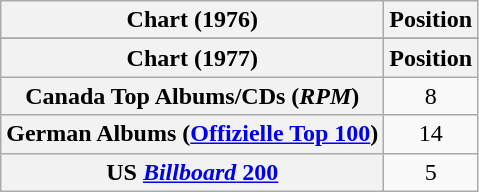<table class="wikitable plainrowheaders" style="text-align:center">
<tr>
<th scope="col">Chart (1976)</th>
<th scope="col">Position</th>
</tr>
<tr>
</tr>
<tr>
<th scope="col">Chart (1977)</th>
<th scope="col">Position</th>
</tr>
<tr>
<th scope="row">Canada Top Albums/CDs (<em>RPM</em>)</th>
<td>8</td>
</tr>
<tr>
<th scope="row">German Albums (<a href='#'>Offizielle Top 100</a>)</th>
<td>14</td>
</tr>
<tr>
<th scope="row">US <a href='#'><em>Billboard</em> 200</a></th>
<td>5</td>
</tr>
</table>
